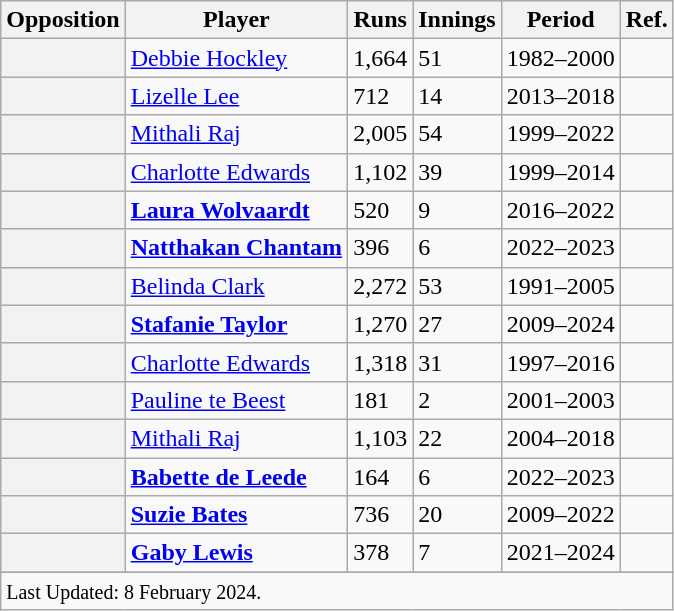<table class="wikitable sortable plainrowheaders defaultcenter col2left">
<tr>
<th scope=col>Opposition</th>
<th scope=col>Player</th>
<th scope=col>Runs</th>
<th scope=col>Innings</th>
<th scope=col>Period</th>
<th scope=col>Ref.</th>
</tr>
<tr>
<th scope=row></th>
<td> <a href='#'>Debbie Hockley</a></td>
<td>1,664</td>
<td>51</td>
<td>1982–2000</td>
<td></td>
</tr>
<tr>
<th scope=row></th>
<td> <a href='#'>Lizelle Lee</a></td>
<td>712</td>
<td>14</td>
<td>2013–2018</td>
<td></td>
</tr>
<tr>
<th scope=row></th>
<td> <a href='#'>Mithali Raj</a></td>
<td>2,005</td>
<td>54</td>
<td>1999–2022</td>
<td></td>
</tr>
<tr>
<th scope=row></th>
<td> <a href='#'>Charlotte Edwards</a></td>
<td>1,102</td>
<td>39</td>
<td>1999–2014</td>
<td></td>
</tr>
<tr>
<th scope=row></th>
<td> <strong><a href='#'>Laura Wolvaardt</a></strong></td>
<td>520</td>
<td>9</td>
<td>2016–2022</td>
<td></td>
</tr>
<tr>
<th scope=row></th>
<td> <strong><a href='#'>Natthakan Chantam</a></strong></td>
<td>396</td>
<td>6</td>
<td>2022–2023</td>
<td></td>
</tr>
<tr>
<th scope=row></th>
<td> <a href='#'>Belinda Clark</a></td>
<td>2,272</td>
<td>53</td>
<td>1991–2005</td>
<td></td>
</tr>
<tr>
<th scope=row></th>
<td> <strong><a href='#'>Stafanie Taylor</a></strong></td>
<td>1,270</td>
<td>27</td>
<td>2009–2024</td>
<td></td>
</tr>
<tr>
<th scope=row></th>
<td> <a href='#'>Charlotte Edwards</a></td>
<td>1,318</td>
<td>31</td>
<td>1997–2016</td>
<td></td>
</tr>
<tr>
<th scope=row></th>
<td> <a href='#'>Pauline te Beest</a></td>
<td>181</td>
<td>2</td>
<td>2001–2003</td>
<td></td>
</tr>
<tr>
<th scope=row></th>
<td> <a href='#'>Mithali Raj</a></td>
<td>1,103</td>
<td>22</td>
<td>2004–2018</td>
<td></td>
</tr>
<tr>
<th scope=row></th>
<td> <strong><a href='#'>Babette de Leede</a></strong></td>
<td>164</td>
<td>6</td>
<td>2022–2023</td>
<td></td>
</tr>
<tr>
<th scope=row></th>
<td> <strong><a href='#'>Suzie Bates</a></strong></td>
<td>736</td>
<td>20</td>
<td>2009–2022</td>
<td></td>
</tr>
<tr>
<th scope=row></th>
<td> <strong><a href='#'>Gaby Lewis</a></strong></td>
<td>378</td>
<td>7</td>
<td>2021–2024</td>
<td></td>
</tr>
<tr>
</tr>
<tr class=sortbottom>
<td scope=row colspan=6 style="text-align:left;"><small>Last Updated: 8 February 2024.</small></td>
</tr>
</table>
